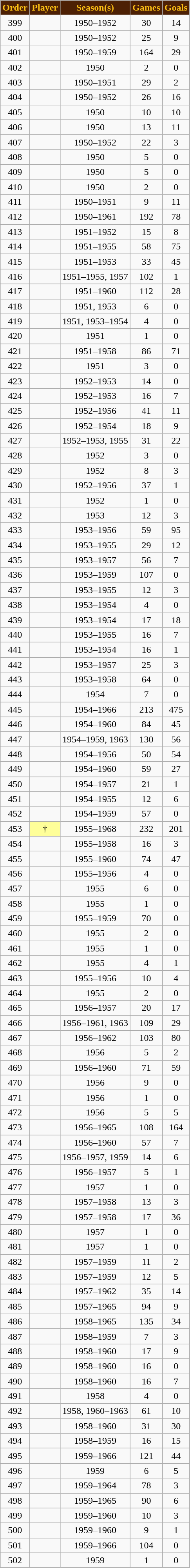<table class="wikitable sortable" style="text-align:center; width=70%">
<tr>
<th style="background: #4D2004; color: #FBBF15; font-weight:bold">Order</th>
<th style="background: #4D2004; color: #FBBF15; font-weight:bold">Player</th>
<th style="background: #4D2004; color: #FBBF15; font-weight:bold">Season(s)</th>
<th style="background: #4D2004; color: #FBBF15; font-weight:bold">Games</th>
<th style="background: #4D2004; color: #FBBF15; font-weight:bold">Goals</th>
</tr>
<tr>
<td>399</td>
<td></td>
<td>1950–1952</td>
<td>30</td>
<td>14</td>
</tr>
<tr>
<td>400</td>
<td></td>
<td>1950–1952</td>
<td>25</td>
<td>9</td>
</tr>
<tr>
<td>401</td>
<td></td>
<td>1950–1959</td>
<td>164</td>
<td>29</td>
</tr>
<tr>
<td>402</td>
<td></td>
<td>1950</td>
<td>2</td>
<td>0</td>
</tr>
<tr>
<td>403</td>
<td></td>
<td>1950–1951</td>
<td>29</td>
<td>2</td>
</tr>
<tr>
<td>404</td>
<td></td>
<td>1950–1952</td>
<td>26</td>
<td>16</td>
</tr>
<tr>
<td>405</td>
<td></td>
<td>1950</td>
<td>10</td>
<td>10</td>
</tr>
<tr>
<td>406</td>
<td></td>
<td>1950</td>
<td>13</td>
<td>11</td>
</tr>
<tr>
<td>407</td>
<td></td>
<td>1950–1952</td>
<td>22</td>
<td>3</td>
</tr>
<tr>
<td>408</td>
<td></td>
<td>1950</td>
<td>5</td>
<td>0</td>
</tr>
<tr>
<td>409</td>
<td></td>
<td>1950</td>
<td>5</td>
<td>0</td>
</tr>
<tr>
<td>410</td>
<td></td>
<td>1950</td>
<td>2</td>
<td>0</td>
</tr>
<tr>
<td>411</td>
<td></td>
<td>1950–1951</td>
<td>9</td>
<td>11</td>
</tr>
<tr>
<td>412</td>
<td></td>
<td>1950–1961</td>
<td>192</td>
<td>78</td>
</tr>
<tr>
<td>413</td>
<td></td>
<td>1951–1952</td>
<td>15</td>
<td>8</td>
</tr>
<tr>
<td>414</td>
<td></td>
<td>1951–1955</td>
<td>58</td>
<td>75</td>
</tr>
<tr>
<td>415</td>
<td></td>
<td>1951–1953</td>
<td>33</td>
<td>45</td>
</tr>
<tr>
<td>416</td>
<td></td>
<td>1951–1955, 1957</td>
<td>102</td>
<td>1</td>
</tr>
<tr>
<td>417</td>
<td></td>
<td>1951–1960</td>
<td>112</td>
<td>28</td>
</tr>
<tr>
<td>418</td>
<td></td>
<td>1951, 1953</td>
<td>6</td>
<td>0</td>
</tr>
<tr>
<td>419</td>
<td></td>
<td>1951, 1953–1954</td>
<td>4</td>
<td>0</td>
</tr>
<tr>
<td>420</td>
<td></td>
<td>1951</td>
<td>1</td>
<td>0</td>
</tr>
<tr>
<td>421</td>
<td></td>
<td>1951–1958</td>
<td>86</td>
<td>71</td>
</tr>
<tr>
<td>422</td>
<td></td>
<td>1951</td>
<td>3</td>
<td>0</td>
</tr>
<tr>
<td>423</td>
<td></td>
<td>1952–1953</td>
<td>14</td>
<td>0</td>
</tr>
<tr>
<td>424</td>
<td></td>
<td>1952–1953</td>
<td>16</td>
<td>7</td>
</tr>
<tr>
<td>425</td>
<td></td>
<td>1952–1956</td>
<td>41</td>
<td>11</td>
</tr>
<tr>
<td>426</td>
<td></td>
<td>1952–1954</td>
<td>18</td>
<td>9</td>
</tr>
<tr>
<td>427</td>
<td></td>
<td>1952–1953, 1955</td>
<td>31</td>
<td>22</td>
</tr>
<tr>
<td>428</td>
<td></td>
<td>1952</td>
<td>3</td>
<td>0</td>
</tr>
<tr>
<td>429</td>
<td></td>
<td>1952</td>
<td>8</td>
<td>3</td>
</tr>
<tr>
<td>430</td>
<td></td>
<td>1952–1956</td>
<td>37</td>
<td>1</td>
</tr>
<tr>
<td>431</td>
<td></td>
<td>1952</td>
<td>1</td>
<td>0</td>
</tr>
<tr>
<td>432</td>
<td></td>
<td>1953</td>
<td>12</td>
<td>3</td>
</tr>
<tr>
<td>433</td>
<td></td>
<td>1953–1956</td>
<td>59</td>
<td>95</td>
</tr>
<tr>
<td>434</td>
<td></td>
<td>1953–1955</td>
<td>29</td>
<td>12</td>
</tr>
<tr>
<td>435</td>
<td></td>
<td>1953–1957</td>
<td>56</td>
<td>7</td>
</tr>
<tr>
<td>436</td>
<td></td>
<td>1953–1959</td>
<td>107</td>
<td>0</td>
</tr>
<tr>
<td>437</td>
<td></td>
<td>1953–1955</td>
<td>12</td>
<td>3</td>
</tr>
<tr>
<td>438</td>
<td></td>
<td>1953–1954</td>
<td>4</td>
<td>0</td>
</tr>
<tr>
<td>439</td>
<td></td>
<td>1953–1954</td>
<td>17</td>
<td>18</td>
</tr>
<tr>
<td>440</td>
<td></td>
<td>1953–1955</td>
<td>16</td>
<td>7</td>
</tr>
<tr>
<td>441</td>
<td></td>
<td>1953–1954</td>
<td>16</td>
<td>1</td>
</tr>
<tr>
<td>442</td>
<td></td>
<td>1953–1957</td>
<td>25</td>
<td>3</td>
</tr>
<tr>
<td>443</td>
<td></td>
<td>1953–1958</td>
<td>64</td>
<td>0</td>
</tr>
<tr>
<td>444</td>
<td></td>
<td>1954</td>
<td>7</td>
<td>0</td>
</tr>
<tr>
<td>445</td>
<td></td>
<td>1954–1966</td>
<td>213</td>
<td>475</td>
</tr>
<tr>
<td>446</td>
<td></td>
<td>1954–1960</td>
<td>84</td>
<td>45</td>
</tr>
<tr>
<td>447</td>
<td></td>
<td>1954–1959, 1963</td>
<td>130</td>
<td>56</td>
</tr>
<tr>
<td>448</td>
<td></td>
<td>1954–1956</td>
<td>50</td>
<td>54</td>
</tr>
<tr>
<td>449</td>
<td></td>
<td>1954–1960</td>
<td>59</td>
<td>27</td>
</tr>
<tr>
<td>450</td>
<td></td>
<td>1954–1957</td>
<td>21</td>
<td>1</td>
</tr>
<tr>
<td>451</td>
<td></td>
<td>1954–1955</td>
<td>12</td>
<td>6</td>
</tr>
<tr>
<td>452</td>
<td></td>
<td>1954–1959</td>
<td>57</td>
<td>0</td>
</tr>
<tr>
<td>453</td>
<td style="background:#FFFF99">†</td>
<td>1955–1968</td>
<td>232</td>
<td>201</td>
</tr>
<tr>
<td>454</td>
<td></td>
<td>1955–1958</td>
<td>16</td>
<td>3</td>
</tr>
<tr>
<td>455</td>
<td></td>
<td>1955–1960</td>
<td>74</td>
<td>47</td>
</tr>
<tr>
<td>456</td>
<td></td>
<td>1955–1956</td>
<td>4</td>
<td>0</td>
</tr>
<tr>
<td>457</td>
<td></td>
<td>1955</td>
<td>6</td>
<td>0</td>
</tr>
<tr>
<td>458</td>
<td></td>
<td>1955</td>
<td>1</td>
<td>0</td>
</tr>
<tr>
<td>459</td>
<td></td>
<td>1955–1959</td>
<td>70</td>
<td>0</td>
</tr>
<tr>
<td>460</td>
<td></td>
<td>1955</td>
<td>2</td>
<td>0</td>
</tr>
<tr>
<td>461</td>
<td></td>
<td>1955</td>
<td>1</td>
<td>0</td>
</tr>
<tr>
<td>462</td>
<td></td>
<td>1955</td>
<td>4</td>
<td>1</td>
</tr>
<tr>
<td>463</td>
<td></td>
<td>1955–1956</td>
<td>10</td>
<td>4</td>
</tr>
<tr>
<td>464</td>
<td></td>
<td>1955</td>
<td>2</td>
<td>0</td>
</tr>
<tr>
<td>465</td>
<td></td>
<td>1956–1957</td>
<td>20</td>
<td>17</td>
</tr>
<tr>
<td>466</td>
<td></td>
<td>1956–1961, 1963</td>
<td>109</td>
<td>29</td>
</tr>
<tr>
<td>467</td>
<td></td>
<td>1956–1962</td>
<td>103</td>
<td>80</td>
</tr>
<tr>
<td>468</td>
<td></td>
<td>1956</td>
<td>5</td>
<td>2</td>
</tr>
<tr>
<td>469</td>
<td></td>
<td>1956–1960</td>
<td>71</td>
<td>59</td>
</tr>
<tr>
<td>470</td>
<td></td>
<td>1956</td>
<td>9</td>
<td>0</td>
</tr>
<tr>
<td>471</td>
<td></td>
<td>1956</td>
<td>1</td>
<td>0</td>
</tr>
<tr>
<td>472</td>
<td></td>
<td>1956</td>
<td>5</td>
<td>5</td>
</tr>
<tr>
<td>473</td>
<td></td>
<td>1956–1965</td>
<td>108</td>
<td>164</td>
</tr>
<tr>
<td>474</td>
<td></td>
<td>1956–1960</td>
<td>57</td>
<td>7</td>
</tr>
<tr>
<td>475</td>
<td></td>
<td>1956–1957, 1959</td>
<td>14</td>
<td>6</td>
</tr>
<tr>
<td>476</td>
<td></td>
<td>1956–1957</td>
<td>5</td>
<td>1</td>
</tr>
<tr>
<td>477</td>
<td></td>
<td>1957</td>
<td>1</td>
<td>0</td>
</tr>
<tr>
<td>478</td>
<td></td>
<td>1957–1958</td>
<td>13</td>
<td>3</td>
</tr>
<tr>
<td>479</td>
<td></td>
<td>1957–1958</td>
<td>17</td>
<td>36</td>
</tr>
<tr>
<td>480</td>
<td></td>
<td>1957</td>
<td>1</td>
<td>0</td>
</tr>
<tr>
<td>481</td>
<td></td>
<td>1957</td>
<td>1</td>
<td>0</td>
</tr>
<tr>
<td>482</td>
<td></td>
<td>1957–1959</td>
<td>11</td>
<td>2</td>
</tr>
<tr>
<td>483</td>
<td></td>
<td>1957–1959</td>
<td>12</td>
<td>5</td>
</tr>
<tr>
<td>484</td>
<td></td>
<td>1957–1962</td>
<td>35</td>
<td>14</td>
</tr>
<tr>
<td>485</td>
<td></td>
<td>1957–1965</td>
<td>94</td>
<td>9</td>
</tr>
<tr>
<td>486</td>
<td></td>
<td>1958–1965</td>
<td>135</td>
<td>34</td>
</tr>
<tr>
<td>487</td>
<td></td>
<td>1958–1959</td>
<td>7</td>
<td>3</td>
</tr>
<tr>
<td>488</td>
<td></td>
<td>1958–1960</td>
<td>17</td>
<td>9</td>
</tr>
<tr>
<td>489</td>
<td></td>
<td>1958–1960</td>
<td>16</td>
<td>0</td>
</tr>
<tr>
<td>490</td>
<td></td>
<td>1958–1960</td>
<td>16</td>
<td>7</td>
</tr>
<tr>
<td>491</td>
<td></td>
<td>1958</td>
<td>4</td>
<td>0</td>
</tr>
<tr>
<td>492</td>
<td></td>
<td>1958, 1960–1963</td>
<td>61</td>
<td>10</td>
</tr>
<tr>
<td>493</td>
<td></td>
<td>1958–1960</td>
<td>31</td>
<td>30</td>
</tr>
<tr>
<td>494</td>
<td></td>
<td>1958–1959</td>
<td>16</td>
<td>15</td>
</tr>
<tr>
<td>495</td>
<td></td>
<td>1959–1966</td>
<td>121</td>
<td>44</td>
</tr>
<tr>
<td>496</td>
<td></td>
<td>1959</td>
<td>6</td>
<td>5</td>
</tr>
<tr>
<td>497</td>
<td></td>
<td>1959–1964</td>
<td>78</td>
<td>3</td>
</tr>
<tr>
<td>498</td>
<td></td>
<td>1959–1965</td>
<td>90</td>
<td>6</td>
</tr>
<tr>
<td>499</td>
<td></td>
<td>1959–1960</td>
<td>10</td>
<td>3</td>
</tr>
<tr>
<td>500</td>
<td></td>
<td>1959–1960</td>
<td>9</td>
<td>1</td>
</tr>
<tr>
<td>501</td>
<td></td>
<td>1959–1966</td>
<td>104</td>
<td>0</td>
</tr>
<tr>
<td>502</td>
<td></td>
<td>1959</td>
<td>1</td>
<td>0</td>
</tr>
</table>
